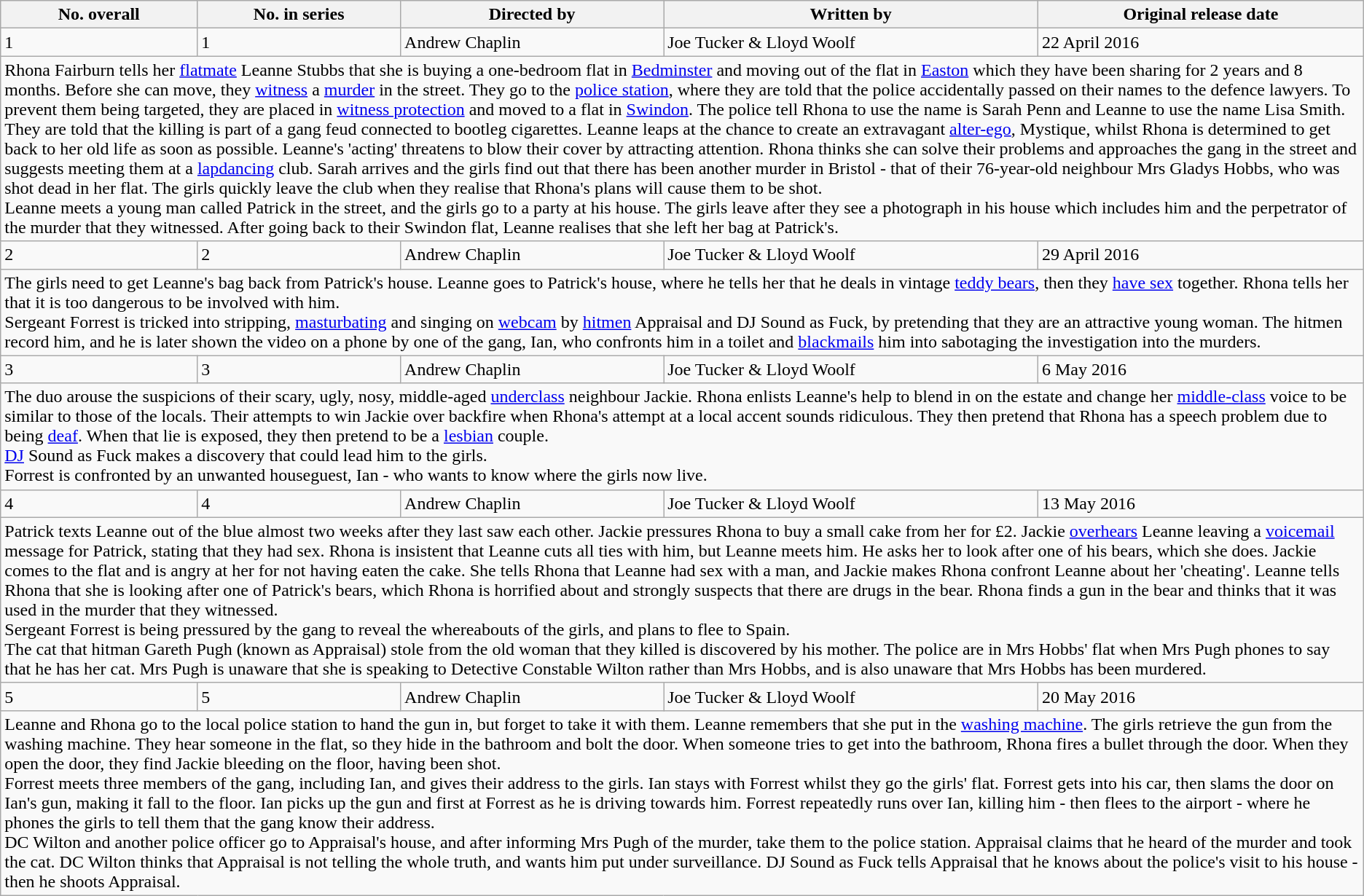<table class="wikitable">
<tr>
<th>No. overall</th>
<th>No. in series</th>
<th>Directed by</th>
<th>Written by</th>
<th>Original release date</th>
</tr>
<tr>
<td>1</td>
<td>1</td>
<td>Andrew Chaplin</td>
<td>Joe Tucker & Lloyd Woolf</td>
<td>22 April 2016</td>
</tr>
<tr>
<td colspan="5">Rhona Fairburn tells her <a href='#'>flatmate</a> Leanne Stubbs that she is buying a one-bedroom flat in <a href='#'>Bedminster</a> and moving out of the flat in <a href='#'>Easton</a> which they have been sharing for 2 years and 8 months. Before she can move, they <a href='#'>witness</a> a <a href='#'>murder</a> in the street. They go to the <a href='#'>police station</a>, where they are told that the police accidentally passed on their names to the defence lawyers. To prevent them being targeted, they are placed in <a href='#'>witness protection</a> and moved to a flat in <a href='#'>Swindon</a>. The police tell Rhona to use the name is Sarah Penn and Leanne to use the name Lisa Smith. They are told that the killing is part of a gang feud connected to bootleg cigarettes. Leanne leaps at the chance to create an extravagant <a href='#'>alter-ego</a>, Mystique, whilst Rhona is determined to get back to her old life as soon as possible. Leanne's 'acting' threatens to blow their cover by attracting attention. Rhona thinks she can solve their problems and approaches the gang in the street and suggests meeting them at a <a href='#'>lapdancing</a> club. Sarah arrives and the girls find out that there has been another murder in Bristol - that of their 76-year-old neighbour Mrs Gladys Hobbs, who was shot dead in her flat. The girls quickly leave the club when they realise that Rhona's plans will cause them to be shot.<br>Leanne meets a young man called Patrick in the street, and the girls go to a party at his house. The girls leave after they see a photograph in his house which includes him and the perpetrator of the murder that they witnessed. After going back to their Swindon flat, Leanne realises that she left her bag at Patrick's.</td>
</tr>
<tr>
<td>2</td>
<td>2</td>
<td>Andrew Chaplin</td>
<td>Joe Tucker & Lloyd Woolf</td>
<td>29 April 2016</td>
</tr>
<tr>
<td colspan="5">The girls need to get Leanne's bag back from Patrick's house. Leanne goes to Patrick's house, where he tells her that he deals in vintage <a href='#'>teddy bears</a>, then they <a href='#'>have sex</a> together. Rhona tells her that it is too dangerous to be involved with him.<br>Sergeant Forrest is tricked into stripping, <a href='#'>masturbating</a> and singing on <a href='#'>webcam</a> by <a href='#'>hitmen</a> Appraisal and DJ Sound as Fuck, by pretending that they are an attractive young woman. The hitmen record him, and he is later shown the video on a phone by one of the gang, Ian, who confronts him in a toilet and <a href='#'>blackmails</a> him into sabotaging the investigation into the murders.</td>
</tr>
<tr>
<td>3</td>
<td>3</td>
<td>Andrew Chaplin</td>
<td>Joe Tucker & Lloyd Woolf</td>
<td>6 May 2016</td>
</tr>
<tr>
<td colspan="5">The duo arouse the suspicions of their scary, ugly, nosy, middle-aged <a href='#'>underclass</a> neighbour Jackie. Rhona enlists Leanne's help to blend in on the estate and change her <a href='#'>middle-class</a> voice to be similar to those of the locals. Their attempts to win Jackie over backfire when Rhona's attempt at a local accent sounds ridiculous. They then pretend that Rhona has a speech problem due to being <a href='#'>deaf</a>. When that lie is exposed, they then pretend to be a <a href='#'>lesbian</a> couple.<br><a href='#'>DJ</a> Sound as Fuck makes a discovery that could lead him to the girls.<br>Forrest is confronted by an unwanted houseguest, Ian - who wants to know where the girls now live.</td>
</tr>
<tr>
<td>4</td>
<td>4</td>
<td>Andrew Chaplin</td>
<td>Joe Tucker & Lloyd Woolf</td>
<td>13 May 2016</td>
</tr>
<tr>
<td colspan="5">Patrick texts Leanne out of the blue almost two weeks after they last saw each other. Jackie pressures Rhona to buy a small cake from her for £2. Jackie <a href='#'>overhears</a> Leanne leaving a <a href='#'>voicemail</a> message for Patrick, stating that they had sex. Rhona is insistent that Leanne cuts all ties with him, but Leanne meets him. He asks her to look after one of his bears, which she does. Jackie comes to the flat and is angry at her for not having eaten the cake. She tells Rhona that Leanne had sex with a man, and Jackie makes Rhona confront Leanne about her 'cheating'. Leanne tells Rhona that she is looking after one of Patrick's bears, which Rhona is horrified about and strongly suspects that there are drugs in the bear. Rhona finds a gun in the bear and thinks that it was used in the murder that they witnessed.<br>Sergeant Forrest is being pressured by the gang to reveal the whereabouts of the girls, and plans to flee to Spain.<br>The cat that hitman Gareth Pugh (known as Appraisal) stole from the old woman that they killed is discovered by his mother. The police are in Mrs Hobbs' flat when Mrs Pugh phones to say that he has her cat. Mrs Pugh is unaware that she is speaking to Detective Constable Wilton rather than Mrs Hobbs, and is also unaware that Mrs Hobbs has been murdered.</td>
</tr>
<tr>
<td>5</td>
<td>5</td>
<td>Andrew Chaplin</td>
<td>Joe Tucker & Lloyd Woolf</td>
<td>20 May 2016</td>
</tr>
<tr>
<td colspan="5">Leanne and Rhona go to the local police station to hand the gun in, but forget to take it with them. Leanne remembers that she put in the <a href='#'>washing machine</a>. The girls retrieve the gun from the washing machine. They hear someone in the flat, so they hide in the bathroom and bolt the door. When someone tries to get into the bathroom, Rhona fires a bullet through the door. When they open the door, they find Jackie bleeding on the floor, having been shot.<br>Forrest meets three members of the gang, including Ian, and gives their address to the girls. Ian stays with Forrest whilst they go the girls' flat. Forrest gets into his car, then slams the door on Ian's gun, making it fall to the floor. Ian picks up the gun and first at Forrest as he is driving towards him. Forrest repeatedly runs over Ian, killing him - then flees to the airport - where he phones the girls to tell them that the gang know their address.<br>DC Wilton and another police officer go to Appraisal's house, and after informing Mrs Pugh of the murder, take them to the police station. Appraisal claims that he heard of the murder and took the cat. DC Wilton thinks that Appraisal is not telling the whole truth, and wants him put under surveillance. DJ Sound as Fuck tells Appraisal that he knows about the police's visit to his house - then he shoots Appraisal.</td>
</tr>
</table>
